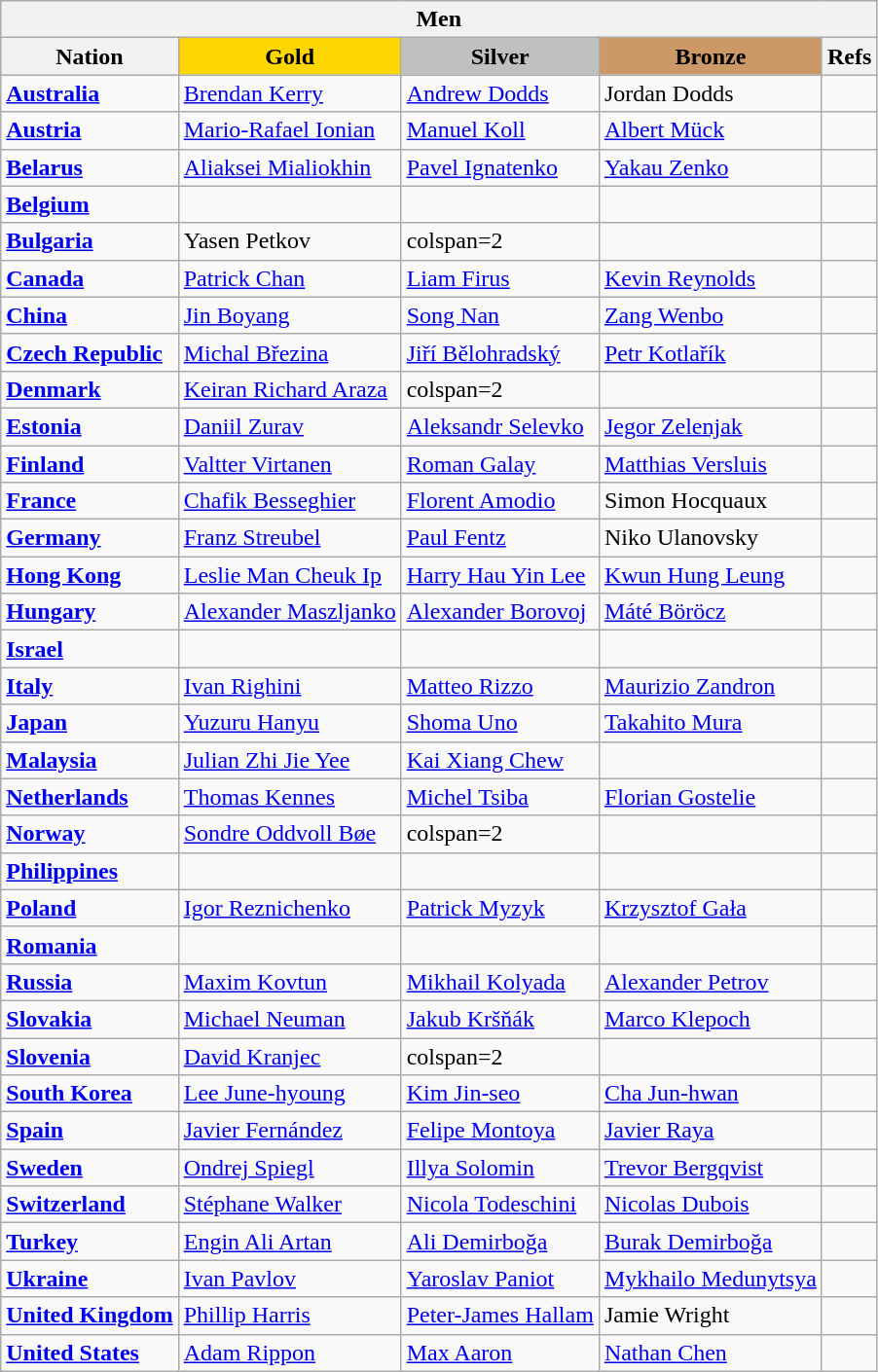<table class="wikitable">
<tr>
<th colspan=5>Men</th>
</tr>
<tr>
<th>Nation</th>
<td style="text-align:center; background:gold;"><strong>Gold</strong></td>
<td style="text-align:center; background:silver;"><strong>Silver</strong></td>
<td style="text-align:center; background:#c96;"><strong>Bronze</strong></td>
<th>Refs</th>
</tr>
<tr>
<td><strong><a href='#'>Australia</a></strong></td>
<td><a href='#'>Brendan Kerry</a></td>
<td><a href='#'>Andrew Dodds</a></td>
<td>Jordan Dodds</td>
<td></td>
</tr>
<tr>
<td><strong><a href='#'>Austria</a></strong></td>
<td><a href='#'>Mario-Rafael Ionian</a></td>
<td><a href='#'>Manuel Koll</a></td>
<td><a href='#'>Albert Mück</a></td>
<td></td>
</tr>
<tr>
<td><strong><a href='#'>Belarus</a></strong></td>
<td><a href='#'>Aliaksei Mialiokhin</a></td>
<td><a href='#'>Pavel Ignatenko</a></td>
<td><a href='#'>Yakau Zenko</a></td>
<td></td>
</tr>
<tr>
<td><strong><a href='#'>Belgium</a></strong></td>
<td></td>
<td></td>
<td></td>
<td></td>
</tr>
<tr>
<td><strong><a href='#'>Bulgaria</a></strong></td>
<td>Yasen Petkov</td>
<td>colspan=2 </td>
<td></td>
</tr>
<tr>
<td><strong><a href='#'>Canada</a></strong></td>
<td><a href='#'>Patrick Chan</a></td>
<td><a href='#'>Liam Firus</a></td>
<td><a href='#'>Kevin Reynolds</a></td>
<td></td>
</tr>
<tr>
<td><strong><a href='#'>China</a></strong></td>
<td><a href='#'>Jin Boyang</a></td>
<td><a href='#'>Song Nan</a></td>
<td><a href='#'>Zang Wenbo</a></td>
<td></td>
</tr>
<tr>
<td><strong><a href='#'>Czech Republic</a></strong></td>
<td><a href='#'>Michal Březina</a></td>
<td><a href='#'>Jiří Bělohradský</a></td>
<td><a href='#'>Petr Kotlařík</a></td>
<td></td>
</tr>
<tr>
<td><strong><a href='#'>Denmark</a></strong></td>
<td><a href='#'>Keiran Richard Araza</a></td>
<td>colspan=2 </td>
<td></td>
</tr>
<tr>
<td><strong><a href='#'>Estonia</a></strong></td>
<td><a href='#'>Daniil Zurav</a></td>
<td><a href='#'>Aleksandr Selevko</a></td>
<td><a href='#'>Jegor Zelenjak</a></td>
<td></td>
</tr>
<tr>
<td><strong><a href='#'>Finland</a></strong></td>
<td><a href='#'>Valtter Virtanen</a></td>
<td><a href='#'>Roman Galay</a></td>
<td><a href='#'>Matthias Versluis</a></td>
<td></td>
</tr>
<tr>
<td><strong><a href='#'>France</a></strong></td>
<td><a href='#'>Chafik Besseghier</a></td>
<td><a href='#'>Florent Amodio</a></td>
<td>Simon Hocquaux</td>
<td></td>
</tr>
<tr>
<td><strong><a href='#'>Germany</a></strong></td>
<td><a href='#'>Franz Streubel</a></td>
<td><a href='#'>Paul Fentz</a></td>
<td>Niko Ulanovsky</td>
<td></td>
</tr>
<tr>
<td><strong><a href='#'>Hong Kong</a></strong></td>
<td><a href='#'>Leslie Man Cheuk Ip</a></td>
<td><a href='#'>Harry Hau Yin Lee</a></td>
<td><a href='#'>Kwun Hung Leung</a></td>
<td></td>
</tr>
<tr>
<td><strong><a href='#'>Hungary</a></strong></td>
<td><a href='#'>Alexander Maszljanko</a></td>
<td><a href='#'>Alexander Borovoj</a></td>
<td><a href='#'>Máté Böröcz</a></td>
<td></td>
</tr>
<tr>
<td><strong><a href='#'>Israel</a></strong></td>
<td></td>
<td></td>
<td></td>
<td></td>
</tr>
<tr>
<td><strong><a href='#'>Italy</a></strong></td>
<td><a href='#'>Ivan Righini</a></td>
<td><a href='#'>Matteo Rizzo</a></td>
<td><a href='#'>Maurizio Zandron</a></td>
<td></td>
</tr>
<tr>
<td><strong><a href='#'>Japan</a></strong></td>
<td><a href='#'>Yuzuru Hanyu</a></td>
<td><a href='#'>Shoma Uno</a></td>
<td><a href='#'>Takahito Mura</a></td>
<td></td>
</tr>
<tr>
<td><strong><a href='#'>Malaysia</a></strong></td>
<td><a href='#'>Julian Zhi Jie Yee</a></td>
<td><a href='#'>Kai Xiang Chew</a></td>
<td></td>
<td></td>
</tr>
<tr>
<td><strong><a href='#'>Netherlands</a></strong></td>
<td><a href='#'>Thomas Kennes</a></td>
<td><a href='#'>Michel Tsiba</a></td>
<td><a href='#'>Florian Gostelie</a></td>
<td></td>
</tr>
<tr>
<td><strong><a href='#'>Norway</a></strong></td>
<td><a href='#'>Sondre Oddvoll Bøe</a></td>
<td>colspan=2 </td>
<td></td>
</tr>
<tr>
<td><strong><a href='#'>Philippines</a></strong></td>
<td></td>
<td></td>
<td></td>
<td></td>
</tr>
<tr>
<td><strong><a href='#'>Poland</a></strong></td>
<td><a href='#'>Igor Reznichenko</a></td>
<td><a href='#'>Patrick Myzyk</a></td>
<td><a href='#'>Krzysztof Gała</a></td>
<td></td>
</tr>
<tr>
<td><strong><a href='#'>Romania</a></strong></td>
<td></td>
<td></td>
<td></td>
<td></td>
</tr>
<tr>
<td><strong><a href='#'>Russia</a></strong></td>
<td><a href='#'>Maxim Kovtun</a></td>
<td><a href='#'>Mikhail Kolyada</a></td>
<td><a href='#'>Alexander Petrov</a></td>
<td></td>
</tr>
<tr>
<td><strong><a href='#'>Slovakia</a></strong></td>
<td><a href='#'>Michael Neuman</a></td>
<td><a href='#'>Jakub Kršňák</a></td>
<td><a href='#'>Marco Klepoch</a></td>
<td></td>
</tr>
<tr>
<td><strong><a href='#'>Slovenia</a></strong></td>
<td><a href='#'>David Kranjec</a></td>
<td>colspan=2 </td>
<td></td>
</tr>
<tr>
<td><strong><a href='#'>South Korea</a></strong></td>
<td><a href='#'>Lee June-hyoung</a></td>
<td><a href='#'>Kim Jin-seo</a></td>
<td><a href='#'>Cha Jun-hwan</a></td>
<td></td>
</tr>
<tr>
<td><strong><a href='#'>Spain</a></strong></td>
<td><a href='#'>Javier Fernández</a></td>
<td><a href='#'>Felipe Montoya</a></td>
<td><a href='#'>Javier Raya</a></td>
<td></td>
</tr>
<tr>
<td><strong><a href='#'>Sweden</a></strong></td>
<td><a href='#'>Ondrej Spiegl</a></td>
<td><a href='#'>Illya Solomin</a></td>
<td><a href='#'>Trevor Bergqvist</a></td>
<td></td>
</tr>
<tr>
<td><strong><a href='#'>Switzerland</a></strong></td>
<td><a href='#'>Stéphane Walker</a></td>
<td><a href='#'>Nicola Todeschini</a></td>
<td><a href='#'>Nicolas Dubois</a></td>
<td></td>
</tr>
<tr>
<td><strong><a href='#'>Turkey</a></strong></td>
<td><a href='#'>Engin Ali Artan</a></td>
<td><a href='#'>Ali Demirboğa</a></td>
<td><a href='#'>Burak Demirboğa</a></td>
<td></td>
</tr>
<tr>
<td><strong><a href='#'>Ukraine</a></strong></td>
<td><a href='#'>Ivan Pavlov</a></td>
<td><a href='#'>Yaroslav Paniot</a></td>
<td><a href='#'>Mykhailo Medunytsya</a></td>
<td></td>
</tr>
<tr>
<td><strong><a href='#'>United Kingdom</a></strong></td>
<td><a href='#'>Phillip Harris</a></td>
<td><a href='#'>Peter-James Hallam</a></td>
<td>Jamie Wright</td>
<td></td>
</tr>
<tr>
<td><strong><a href='#'>United States</a></strong></td>
<td><a href='#'>Adam Rippon</a></td>
<td><a href='#'>Max Aaron</a></td>
<td><a href='#'>Nathan Chen</a></td>
<td></td>
</tr>
</table>
